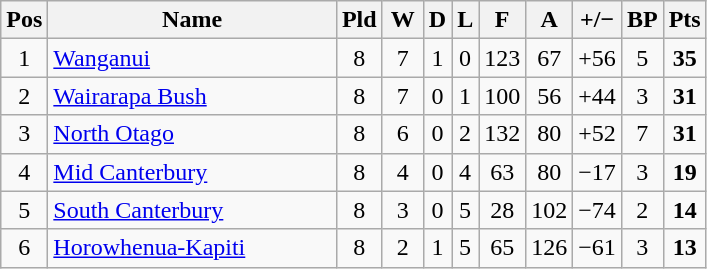<table class="wikitable" style="text-align:center">
<tr>
<th width="20">Pos</th>
<th width="185">Name</th>
<th width="20">Pld</th>
<th width="20">W</th>
<th width"20">D</th>
<th width"20">L</th>
<th width="20">F</th>
<th width="20">A</th>
<th width="20">+/−</th>
<th width="20">BP</th>
<th width="20">Pts</th>
</tr>
<tr>
<td>1</td>
<td align="left"><a href='#'>Wanganui</a></td>
<td>8</td>
<td>7</td>
<td>1</td>
<td>0</td>
<td>123</td>
<td>67</td>
<td>+56</td>
<td>5</td>
<td><strong>35</strong></td>
</tr>
<tr>
<td>2</td>
<td align="left"><a href='#'>Wairarapa Bush</a></td>
<td>8</td>
<td>7</td>
<td>0</td>
<td>1</td>
<td>100</td>
<td>56</td>
<td>+44</td>
<td>3</td>
<td><strong>31</strong></td>
</tr>
<tr>
<td>3</td>
<td align="left"><a href='#'>North Otago</a></td>
<td>8</td>
<td>6</td>
<td>0</td>
<td>2</td>
<td>132</td>
<td>80</td>
<td>+52</td>
<td>7</td>
<td><strong>31</strong></td>
</tr>
<tr>
<td>4</td>
<td align="left"><a href='#'>Mid Canterbury</a></td>
<td>8</td>
<td>4</td>
<td>0</td>
<td>4</td>
<td>63</td>
<td>80</td>
<td>−17</td>
<td>3</td>
<td><strong>19</strong></td>
</tr>
<tr>
<td>5</td>
<td align="left"><a href='#'>South Canterbury</a></td>
<td>8</td>
<td>3</td>
<td>0</td>
<td>5</td>
<td>28</td>
<td>102</td>
<td>−74</td>
<td>2</td>
<td><strong>14</strong></td>
</tr>
<tr>
<td>6</td>
<td align="left"><a href='#'>Horowhenua-Kapiti</a></td>
<td>8</td>
<td>2</td>
<td>1</td>
<td>5</td>
<td>65</td>
<td>126</td>
<td>−61</td>
<td>3</td>
<td><strong>13</strong></td>
</tr>
</table>
